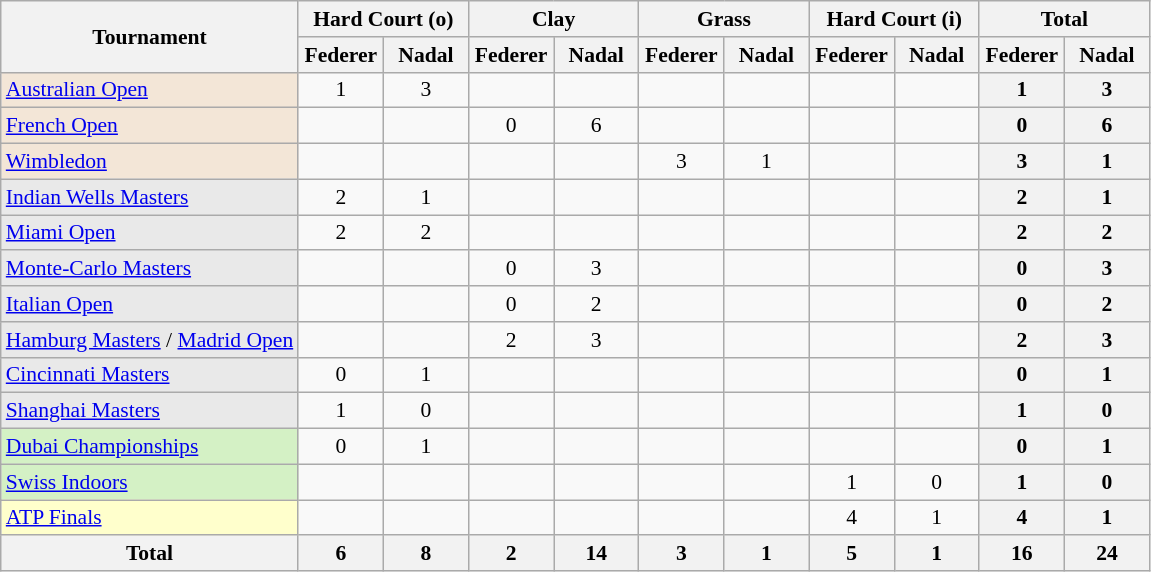<table class=wikitable style=text-align:center;font-size:90%>
<tr>
<th rowspan=2>Tournament</th>
<th colspan=2>Hard Court (o)</th>
<th colspan=2>Clay</th>
<th colspan=2>Grass</th>
<th colspan=2>Hard Court (i)</th>
<th colspan=2>Total</th>
</tr>
<tr>
<th style=width:50px>Federer</th>
<th style=width:50px>Nadal</th>
<th style=width:50px>Federer</th>
<th style=width:50px>Nadal</th>
<th style=width:50px>Federer</th>
<th style=width:50px>Nadal</th>
<th style=width:50px>Federer</th>
<th style=width:50px>Nadal</th>
<th style=width:50px>Federer</th>
<th style=width:50px>Nadal</th>
</tr>
<tr>
<td style="text-align: left;background:#f3e6d7;"><a href='#'>Australian Open</a></td>
<td>1</td>
<td>3</td>
<td></td>
<td></td>
<td></td>
<td></td>
<td></td>
<td></td>
<th>1</th>
<th>3</th>
</tr>
<tr>
<td style="text-align: left;background:#f3e6d7;"><a href='#'>French Open</a></td>
<td></td>
<td></td>
<td>0</td>
<td>6</td>
<td></td>
<td></td>
<td></td>
<td></td>
<th>0</th>
<th>6</th>
</tr>
<tr>
<td style="text-align: left;background:#f3e6d7;"><a href='#'>Wimbledon</a></td>
<td></td>
<td></td>
<td></td>
<td></td>
<td>3</td>
<td>1</td>
<td></td>
<td></td>
<th>3</th>
<th>1</th>
</tr>
<tr>
<td style="text-align: left;background:#e9e9e9;"><a href='#'>Indian Wells Masters</a></td>
<td>2</td>
<td>1</td>
<td></td>
<td></td>
<td></td>
<td></td>
<td></td>
<td></td>
<th>2</th>
<th>1</th>
</tr>
<tr>
<td style="text-align: left;background:#e9e9e9;"><a href='#'>Miami Open</a></td>
<td>2</td>
<td>2</td>
<td></td>
<td></td>
<td></td>
<td></td>
<td></td>
<td></td>
<th>2</th>
<th>2</th>
</tr>
<tr>
<td style="text-align: left;background:#e9e9e9;"><a href='#'>Monte-Carlo Masters</a></td>
<td></td>
<td></td>
<td>0</td>
<td>3</td>
<td></td>
<td></td>
<td></td>
<td></td>
<th>0</th>
<th>3</th>
</tr>
<tr>
<td style="text-align: left;background:#e9e9e9;"><a href='#'>Italian Open</a></td>
<td></td>
<td></td>
<td>0</td>
<td>2</td>
<td></td>
<td></td>
<td></td>
<td></td>
<th>0</th>
<th>2</th>
</tr>
<tr>
<td style="text-align: left;background:#e9e9e9;"><a href='#'>Hamburg Masters</a> / <a href='#'>Madrid Open</a></td>
<td></td>
<td></td>
<td>2</td>
<td>3</td>
<td></td>
<td></td>
<td></td>
<td></td>
<th>2</th>
<th>3</th>
</tr>
<tr>
<td style="text-align: left;background:#e9e9e9;"><a href='#'>Cincinnati Masters</a></td>
<td>0</td>
<td>1</td>
<td></td>
<td></td>
<td></td>
<td></td>
<td></td>
<td></td>
<th>0</th>
<th>1</th>
</tr>
<tr>
<td style="text-align: left;background:#e9e9e9;"><a href='#'>Shanghai Masters</a></td>
<td>1</td>
<td>0</td>
<td></td>
<td></td>
<td></td>
<td></td>
<td></td>
<td></td>
<th>1</th>
<th>0</th>
</tr>
<tr>
<td style="text-align: left;background:#d4f1c5;"><a href='#'>Dubai Championships</a></td>
<td>0</td>
<td>1</td>
<td></td>
<td></td>
<td></td>
<td></td>
<td></td>
<td></td>
<th>0</th>
<th>1</th>
</tr>
<tr>
<td style="text-align: left;background:#d4f1c5;"><a href='#'>Swiss Indoors</a></td>
<td></td>
<td></td>
<td></td>
<td></td>
<td></td>
<td></td>
<td>1</td>
<td>0</td>
<th>1</th>
<th>0</th>
</tr>
<tr>
<td style="text-align: left;background:#ffc;"><a href='#'>ATP Finals</a></td>
<td></td>
<td></td>
<td></td>
<td></td>
<td></td>
<td></td>
<td>4</td>
<td>1</td>
<th>4</th>
<th>1</th>
</tr>
<tr>
<th>Total</th>
<th>6</th>
<th>8</th>
<th>2</th>
<th>14</th>
<th>3</th>
<th>1</th>
<th>5</th>
<th>1</th>
<th>16</th>
<th>24</th>
</tr>
</table>
